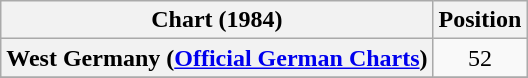<table class="wikitable sortable plainrowheaders" style="text-align:center">
<tr>
<th scope="col">Chart (1984)</th>
<th scope="col">Position</th>
</tr>
<tr>
<th scope="row">West Germany (<a href='#'>Official German Charts</a>)</th>
<td>52</td>
</tr>
<tr>
</tr>
</table>
